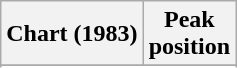<table class="wikitable sortable plainrowheaders" style="text-align:center">
<tr>
<th scope="col">Chart (1983)</th>
<th scope="col">Peak<br>position</th>
</tr>
<tr>
</tr>
<tr>
</tr>
</table>
